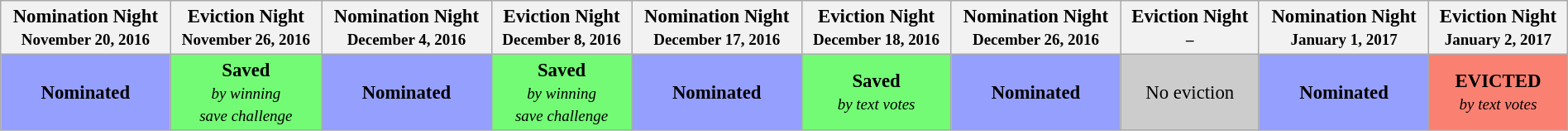<table class="wikitable" style="text-align:center; font-size: 95%;" width="100%">
<tr>
<th scope="col" class="unsortable">Nomination Night<br><small>November 20, 2016</small></th>
<th scope="col" class="unsortable">Eviction Night<br><small>November 26, 2016</small></th>
<th scope="col" class="unsortable">Nomination Night<br><small>December 4, 2016</small></th>
<th scope="col" class="unsortable">Eviction Night<br><small>December 8, 2016</small></th>
<th scope="col" class="unsortable">Nomination Night<br><small>December 17, 2016</small></th>
<th scope="col" class="unsortable">Eviction Night<br><small>December 18, 2016</small></th>
<th scope="col" class="unsortable">Nomination Night<br><small>December 26, 2016</small></th>
<th scope="col" class="unsortable">Eviction Night<br><small>–</small></th>
<th scope="col" class="unsortable">Nomination Night<br><small>January 1, 2017</small></th>
<th scope="col" class="unsortable">Eviction Night<br><small>January 2, 2017</small></th>
</tr>
<tr>
<td style="background:#959FFD;"><strong>Nominated</strong></td>
<td style="background:#73FB76"><strong>Saved</strong><br><small><em>by winning<br>save challenge</em></small></td>
<td style="background:#959FFD;"><strong>Nominated</strong></td>
<td style="background:#73FB76"><strong>Saved</strong><br><small><em>by winning<br>save  challenge</em></small></td>
<td style="background:#959FFD;"><strong>Nominated</strong></td>
<td style="background:#73FB76"><strong>Saved</strong><br><small><em>by text votes</em></small></td>
<td style="background:#959FFD;"><strong>Nominated</strong></td>
<td style="background:#CCC;">No eviction</td>
<td style="background:#959FFD;"><strong>Nominated</strong></td>
<td style="background:#FA8072"><strong>EVICTED</strong><br><small><em>by text votes</em></small></td>
</tr>
</table>
